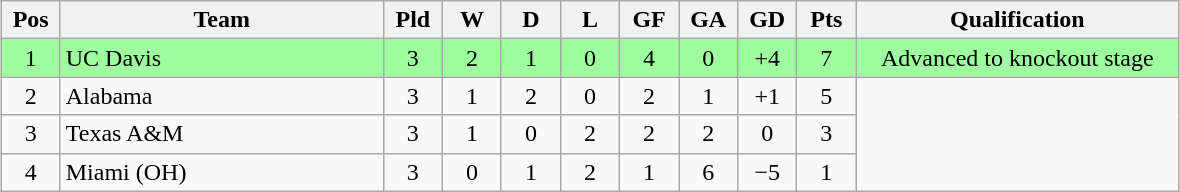<table class="wikitable" style="text-align:center; margin: 1em auto">
<tr>
<th style="width:2em">Pos</th>
<th style="width:13em">Team</th>
<th style="width:2em">Pld</th>
<th style="width:2em">W</th>
<th style="width:2em">D</th>
<th style="width:2em">L</th>
<th style="width:2em">GF</th>
<th style="width:2em">GA</th>
<th style="width:2em">GD</th>
<th style="width:2em">Pts</th>
<th style="width:13em">Qualification</th>
</tr>
<tr bgcolor="#9eff9e">
<td>1</td>
<td style="text-align:left">UC Davis</td>
<td>3</td>
<td>2</td>
<td>1</td>
<td>0</td>
<td>4</td>
<td>0</td>
<td>+4</td>
<td>7</td>
<td>Advanced to knockout stage</td>
</tr>
<tr>
<td>2</td>
<td style="text-align:left">Alabama</td>
<td>3</td>
<td>1</td>
<td>2</td>
<td>0</td>
<td>2</td>
<td>1</td>
<td>+1</td>
<td>5</td>
<td rowspan="3"></td>
</tr>
<tr>
<td>3</td>
<td style="text-align:left">Texas A&M</td>
<td>3</td>
<td>1</td>
<td>0</td>
<td>2</td>
<td>2</td>
<td>2</td>
<td>0</td>
<td>3</td>
</tr>
<tr>
<td>4</td>
<td style="text-align:left">Miami (OH)</td>
<td>3</td>
<td>0</td>
<td>1</td>
<td>2</td>
<td>1</td>
<td>6</td>
<td>−5</td>
<td>1</td>
</tr>
</table>
